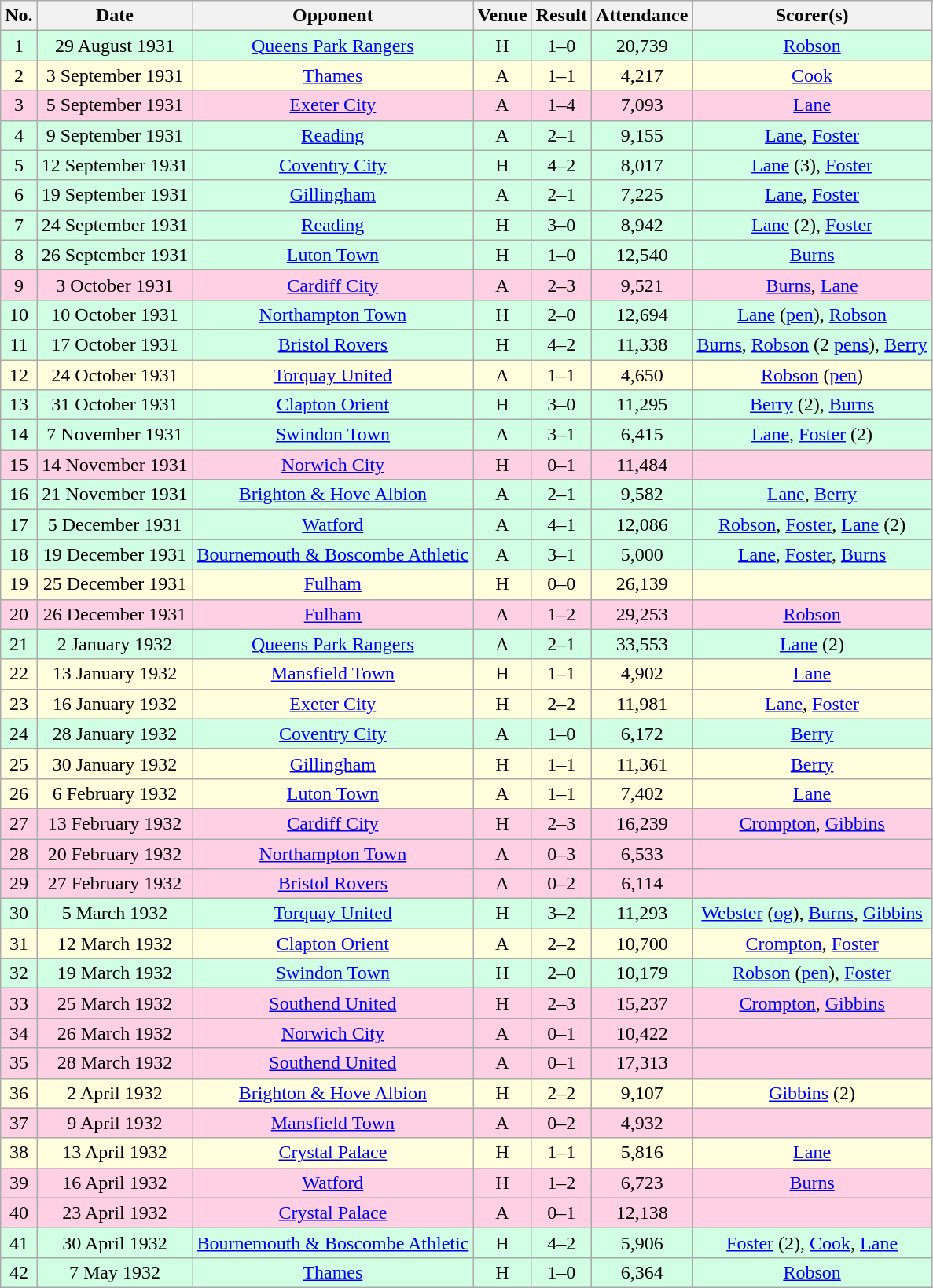<table class="wikitable sortable" style="text-align:center;">
<tr>
<th>No.</th>
<th>Date</th>
<th>Opponent</th>
<th>Venue</th>
<th>Result</th>
<th>Attendance</th>
<th>Scorer(s)</th>
</tr>
<tr style="background:#d0ffe3;">
<td>1</td>
<td>29 August 1931</td>
<td><a href='#'>Queens Park Rangers</a></td>
<td>H</td>
<td>1–0</td>
<td>20,739</td>
<td><a href='#'>Robson</a></td>
</tr>
<tr style="background:#ffd;">
<td>2</td>
<td>3 September 1931</td>
<td><a href='#'>Thames</a></td>
<td>A</td>
<td>1–1</td>
<td>4,217</td>
<td><a href='#'>Cook</a></td>
</tr>
<tr style="background:#ffd0e3;">
<td>3</td>
<td>5 September 1931</td>
<td><a href='#'>Exeter City</a></td>
<td>A</td>
<td>1–4</td>
<td>7,093</td>
<td><a href='#'>Lane</a></td>
</tr>
<tr style="background:#d0ffe3;">
<td>4</td>
<td>9 September 1931</td>
<td><a href='#'>Reading</a></td>
<td>A</td>
<td>2–1</td>
<td>9,155</td>
<td><a href='#'>Lane</a>, <a href='#'>Foster</a></td>
</tr>
<tr style="background:#d0ffe3;">
<td>5</td>
<td>12 September 1931</td>
<td><a href='#'>Coventry City</a></td>
<td>H</td>
<td>4–2</td>
<td>8,017</td>
<td><a href='#'>Lane</a> (3), <a href='#'>Foster</a></td>
</tr>
<tr style="background:#d0ffe3;">
<td>6</td>
<td>19 September 1931</td>
<td><a href='#'>Gillingham</a></td>
<td>A</td>
<td>2–1</td>
<td>7,225</td>
<td><a href='#'>Lane</a>, <a href='#'>Foster</a></td>
</tr>
<tr style="background:#d0ffe3;">
<td>7</td>
<td>24 September 1931</td>
<td><a href='#'>Reading</a></td>
<td>H</td>
<td>3–0</td>
<td>8,942</td>
<td><a href='#'>Lane</a> (2), <a href='#'>Foster</a></td>
</tr>
<tr style="background:#d0ffe3;">
<td>8</td>
<td>26 September 1931</td>
<td><a href='#'>Luton Town</a></td>
<td>H</td>
<td>1–0</td>
<td>12,540</td>
<td><a href='#'>Burns</a></td>
</tr>
<tr style="background:#ffd0e3;">
<td>9</td>
<td>3 October 1931</td>
<td><a href='#'>Cardiff City</a></td>
<td>A</td>
<td>2–3</td>
<td>9,521</td>
<td><a href='#'>Burns</a>, <a href='#'>Lane</a></td>
</tr>
<tr style="background:#d0ffe3;">
<td>10</td>
<td>10 October 1931</td>
<td><a href='#'>Northampton Town</a></td>
<td>H</td>
<td>2–0</td>
<td>12,694</td>
<td><a href='#'>Lane</a> (<a href='#'>pen</a>), <a href='#'>Robson</a></td>
</tr>
<tr style="background:#d0ffe3;">
<td>11</td>
<td>17 October 1931</td>
<td><a href='#'>Bristol Rovers</a></td>
<td>H</td>
<td>4–2</td>
<td>11,338</td>
<td><a href='#'>Burns</a>, <a href='#'>Robson</a> (2 <a href='#'>pens</a>), <a href='#'>Berry</a></td>
</tr>
<tr style="background:#ffd;">
<td>12</td>
<td>24 October 1931</td>
<td><a href='#'>Torquay United</a></td>
<td>A</td>
<td>1–1</td>
<td>4,650</td>
<td><a href='#'>Robson</a> (<a href='#'>pen</a>)</td>
</tr>
<tr style="background:#d0ffe3;">
<td>13</td>
<td>31 October 1931</td>
<td><a href='#'>Clapton Orient</a></td>
<td>H</td>
<td>3–0</td>
<td>11,295</td>
<td><a href='#'>Berry</a> (2), <a href='#'>Burns</a></td>
</tr>
<tr style="background:#d0ffe3;">
<td>14</td>
<td>7 November 1931</td>
<td><a href='#'>Swindon Town</a></td>
<td>A</td>
<td>3–1</td>
<td>6,415</td>
<td><a href='#'>Lane</a>, <a href='#'>Foster</a> (2)</td>
</tr>
<tr style="background:#ffd0e3;">
<td>15</td>
<td>14 November 1931</td>
<td><a href='#'>Norwich City</a></td>
<td>H</td>
<td>0–1</td>
<td>11,484</td>
<td></td>
</tr>
<tr style="background:#d0ffe3;">
<td>16</td>
<td>21 November 1931</td>
<td><a href='#'>Brighton & Hove Albion</a></td>
<td>A</td>
<td>2–1</td>
<td>9,582</td>
<td><a href='#'>Lane</a>, <a href='#'>Berry</a></td>
</tr>
<tr style="background:#d0ffe3;">
<td>17</td>
<td>5 December 1931</td>
<td><a href='#'>Watford</a></td>
<td>A</td>
<td>4–1</td>
<td>12,086</td>
<td><a href='#'>Robson</a>, <a href='#'>Foster</a>, <a href='#'>Lane</a> (2)</td>
</tr>
<tr style="background:#d0ffe3;">
<td>18</td>
<td>19 December 1931</td>
<td><a href='#'>Bournemouth & Boscombe Athletic</a></td>
<td>A</td>
<td>3–1</td>
<td>5,000</td>
<td><a href='#'>Lane</a>, <a href='#'>Foster</a>, <a href='#'>Burns</a></td>
</tr>
<tr style="background:#ffd;">
<td>19</td>
<td>25 December 1931</td>
<td><a href='#'>Fulham</a></td>
<td>H</td>
<td>0–0</td>
<td>26,139</td>
<td></td>
</tr>
<tr style="background:#ffd0e3;">
<td>20</td>
<td>26 December 1931</td>
<td><a href='#'>Fulham</a></td>
<td>A</td>
<td>1–2</td>
<td>29,253</td>
<td><a href='#'>Robson</a></td>
</tr>
<tr style="background:#d0ffe3;">
<td>21</td>
<td>2 January 1932</td>
<td><a href='#'>Queens Park Rangers</a></td>
<td>A</td>
<td>2–1</td>
<td>33,553</td>
<td><a href='#'>Lane</a> (2)</td>
</tr>
<tr style="background:#ffd;">
<td>22</td>
<td>13 January 1932</td>
<td><a href='#'>Mansfield Town</a></td>
<td>H</td>
<td>1–1</td>
<td>4,902</td>
<td><a href='#'>Lane</a></td>
</tr>
<tr style="background:#ffd;">
<td>23</td>
<td>16 January 1932</td>
<td><a href='#'>Exeter City</a></td>
<td>H</td>
<td>2–2</td>
<td>11,981</td>
<td><a href='#'>Lane</a>, <a href='#'>Foster</a></td>
</tr>
<tr style="background:#d0ffe3;">
<td>24</td>
<td>28 January 1932</td>
<td><a href='#'>Coventry City</a></td>
<td>A</td>
<td>1–0</td>
<td>6,172</td>
<td><a href='#'>Berry</a></td>
</tr>
<tr style="background:#ffd;">
<td>25</td>
<td>30 January 1932</td>
<td><a href='#'>Gillingham</a></td>
<td>H</td>
<td>1–1</td>
<td>11,361</td>
<td><a href='#'>Berry</a></td>
</tr>
<tr style="background:#ffd;">
<td>26</td>
<td>6 February 1932</td>
<td><a href='#'>Luton Town</a></td>
<td>A</td>
<td>1–1</td>
<td>7,402</td>
<td><a href='#'>Lane</a></td>
</tr>
<tr style="background:#ffd0e3;">
<td>27</td>
<td>13 February 1932</td>
<td><a href='#'>Cardiff City</a></td>
<td>H</td>
<td>2–3</td>
<td>16,239</td>
<td><a href='#'>Crompton</a>, <a href='#'>Gibbins</a></td>
</tr>
<tr style="background:#ffd0e3;">
<td>28</td>
<td>20 February 1932</td>
<td><a href='#'>Northampton Town</a></td>
<td>A</td>
<td>0–3</td>
<td>6,533</td>
<td></td>
</tr>
<tr style="background:#ffd0e3;">
<td>29</td>
<td>27 February 1932</td>
<td><a href='#'>Bristol Rovers</a></td>
<td>A</td>
<td>0–2</td>
<td>6,114</td>
<td></td>
</tr>
<tr style="background:#d0ffe3;">
<td>30</td>
<td>5 March 1932</td>
<td><a href='#'>Torquay United</a></td>
<td>H</td>
<td>3–2</td>
<td>11,293</td>
<td><a href='#'>Webster</a> (<a href='#'>og</a>), <a href='#'>Burns</a>, <a href='#'>Gibbins</a></td>
</tr>
<tr style="background:#ffd;">
<td>31</td>
<td>12 March 1932</td>
<td><a href='#'>Clapton Orient</a></td>
<td>A</td>
<td>2–2</td>
<td>10,700</td>
<td><a href='#'>Crompton</a>, <a href='#'>Foster</a></td>
</tr>
<tr style="background:#d0ffe3;">
<td>32</td>
<td>19 March 1932</td>
<td><a href='#'>Swindon Town</a></td>
<td>H</td>
<td>2–0</td>
<td>10,179</td>
<td><a href='#'>Robson</a> (<a href='#'>pen</a>), <a href='#'>Foster</a></td>
</tr>
<tr style="background:#ffd0e3;">
<td>33</td>
<td>25 March 1932</td>
<td><a href='#'>Southend United</a></td>
<td>H</td>
<td>2–3</td>
<td>15,237</td>
<td><a href='#'>Crompton</a>, <a href='#'>Gibbins</a></td>
</tr>
<tr style="background:#ffd0e3;">
<td>34</td>
<td>26 March 1932</td>
<td><a href='#'>Norwich City</a></td>
<td>A</td>
<td>0–1</td>
<td>10,422</td>
<td></td>
</tr>
<tr style="background:#ffd0e3;">
<td>35</td>
<td>28 March 1932</td>
<td><a href='#'>Southend United</a></td>
<td>A</td>
<td>0–1</td>
<td>17,313</td>
<td></td>
</tr>
<tr style="background:#ffd;">
<td>36</td>
<td>2 April 1932</td>
<td><a href='#'>Brighton & Hove Albion</a></td>
<td>H</td>
<td>2–2</td>
<td>9,107</td>
<td><a href='#'>Gibbins</a> (2)</td>
</tr>
<tr style="background:#ffd0e3;">
<td>37</td>
<td>9 April 1932</td>
<td><a href='#'>Mansfield Town</a></td>
<td>A</td>
<td>0–2</td>
<td>4,932</td>
<td></td>
</tr>
<tr style="background:#ffd;">
<td>38</td>
<td>13 April 1932</td>
<td><a href='#'>Crystal Palace</a></td>
<td>H</td>
<td>1–1</td>
<td>5,816</td>
<td><a href='#'>Lane</a></td>
</tr>
<tr style="background:#ffd0e3;">
<td>39</td>
<td>16 April 1932</td>
<td><a href='#'>Watford</a></td>
<td>H</td>
<td>1–2</td>
<td>6,723</td>
<td><a href='#'>Burns</a></td>
</tr>
<tr style="background:#ffd0e3;">
<td>40</td>
<td>23 April 1932</td>
<td><a href='#'>Crystal Palace</a></td>
<td>A</td>
<td>0–1</td>
<td>12,138</td>
<td></td>
</tr>
<tr style="background:#d0ffe3;">
<td>41</td>
<td>30 April 1932</td>
<td><a href='#'>Bournemouth & Boscombe Athletic</a></td>
<td>H</td>
<td>4–2</td>
<td>5,906</td>
<td><a href='#'>Foster</a> (2), <a href='#'>Cook</a>, <a href='#'>Lane</a></td>
</tr>
<tr style="background:#d0ffe3;">
<td>42</td>
<td>7 May 1932</td>
<td><a href='#'>Thames</a></td>
<td>H</td>
<td>1–0</td>
<td>6,364</td>
<td><a href='#'>Robson</a></td>
</tr>
</table>
